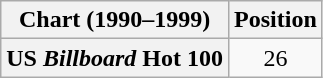<table class="wikitable plainrowheaders" style="text-align:center">
<tr>
<th scope="col">Chart (1990–1999)</th>
<th scope="col">Position</th>
</tr>
<tr>
<th scope="row">US <em>Billboard</em> Hot 100</th>
<td>26</td>
</tr>
</table>
